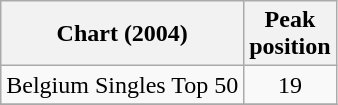<table class="wikitable sortable">
<tr>
<th align="left">Chart (2004)</th>
<th align="center">Peak<br>position</th>
</tr>
<tr>
<td align="left">Belgium Singles Top 50</td>
<td align="center">19</td>
</tr>
<tr>
</tr>
</table>
